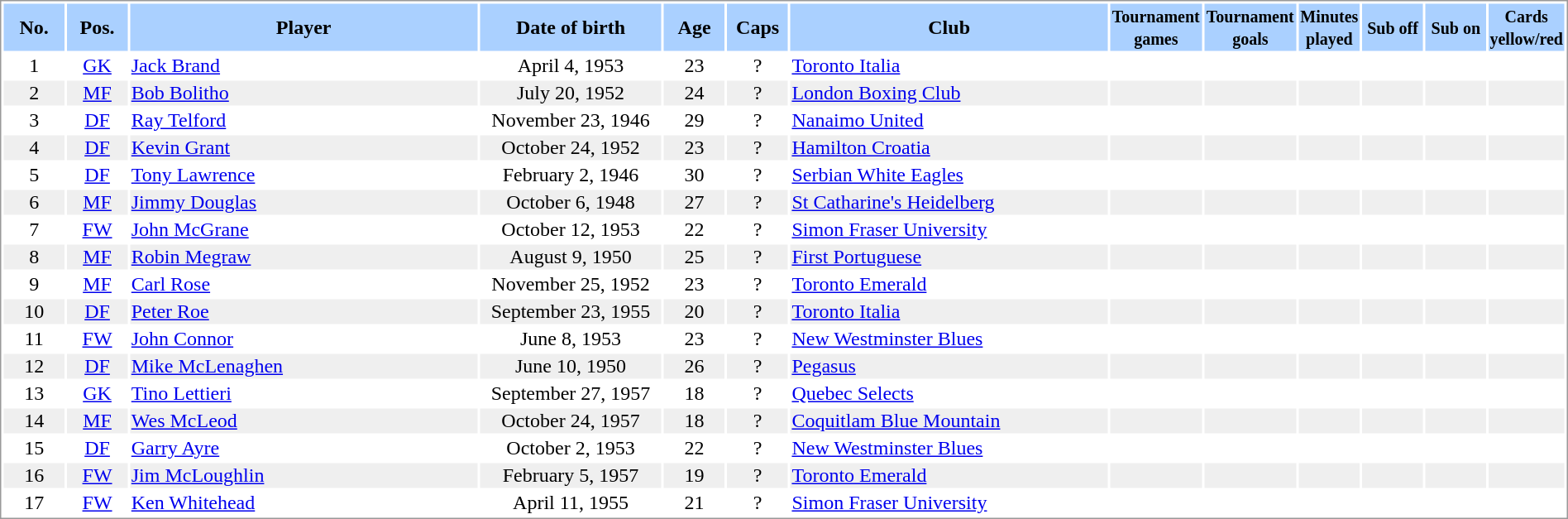<table border="0" width="100%" style="border: 1px solid #999; background-color:#FFFFFF; text-align:center">
<tr align="center" bgcolor="#AAD0FF">
<th width=4%>No.</th>
<th width=4%>Pos.</th>
<th width=23%>Player</th>
<th width=12%>Date of birth</th>
<th width=4%>Age</th>
<th width=4%>Caps</th>
<th width=21%>Club</th>
<th width=6%><small>Tournament<br>games</small></th>
<th width=6%><small>Tournament<br>goals</small></th>
<th width=4%><small>Minutes<br>played</small></th>
<th width=4%><small>Sub off</small></th>
<th width=4%><small>Sub on</small></th>
<th width=4%><small>Cards<br>yellow/red</small></th>
</tr>
<tr>
<td>1</td>
<td><a href='#'>GK</a></td>
<td align="left"><a href='#'>Jack Brand</a></td>
<td>April 4, 1953</td>
<td>23</td>
<td>?</td>
<td align="left"> <a href='#'>Toronto Italia</a></td>
<td></td>
<td></td>
<td></td>
<td></td>
<td></td>
<td></td>
</tr>
<tr bgcolor="#EFEFEF">
<td>2</td>
<td><a href='#'>MF</a></td>
<td align="left"><a href='#'>Bob Bolitho</a></td>
<td>July 20, 1952</td>
<td>24</td>
<td>?</td>
<td align="left"> <a href='#'>London Boxing Club</a></td>
<td></td>
<td></td>
<td></td>
<td></td>
<td></td>
<td></td>
</tr>
<tr>
<td>3</td>
<td><a href='#'>DF</a></td>
<td align="left"><a href='#'>Ray Telford</a></td>
<td>November 23, 1946</td>
<td>29</td>
<td>?</td>
<td align="left"> <a href='#'>Nanaimo United</a></td>
<td></td>
<td></td>
<td></td>
<td></td>
<td></td>
<td></td>
</tr>
<tr bgcolor="#EFEFEF">
<td>4</td>
<td><a href='#'>DF</a></td>
<td align="left"><a href='#'>Kevin Grant</a></td>
<td>October 24, 1952</td>
<td>23</td>
<td>?</td>
<td align="left"> <a href='#'>Hamilton Croatia</a></td>
<td></td>
<td></td>
<td></td>
<td></td>
<td></td>
<td></td>
</tr>
<tr>
<td>5</td>
<td><a href='#'>DF</a></td>
<td align="left"><a href='#'>Tony Lawrence</a></td>
<td>February 2, 1946</td>
<td>30</td>
<td>?</td>
<td align="left"> <a href='#'>Serbian White Eagles</a></td>
<td></td>
<td></td>
<td></td>
<td></td>
<td></td>
<td></td>
</tr>
<tr bgcolor="#EFEFEF">
<td>6</td>
<td><a href='#'>MF</a></td>
<td align="left"><a href='#'>Jimmy Douglas</a></td>
<td>October 6, 1948</td>
<td>27</td>
<td>?</td>
<td align="left"> <a href='#'>St Catharine's Heidelberg</a></td>
<td></td>
<td></td>
<td></td>
<td></td>
<td></td>
<td></td>
</tr>
<tr>
<td>7</td>
<td><a href='#'>FW</a></td>
<td align="left"><a href='#'>John McGrane</a></td>
<td>October 12, 1953</td>
<td>22</td>
<td>?</td>
<td align="left"> <a href='#'>Simon Fraser University</a></td>
<td></td>
<td></td>
<td></td>
<td></td>
<td></td>
<td></td>
</tr>
<tr bgcolor="#EFEFEF">
<td>8</td>
<td><a href='#'>MF</a></td>
<td align="left"><a href='#'>Robin Megraw</a></td>
<td>August 9, 1950</td>
<td>25</td>
<td>?</td>
<td align="left"> <a href='#'>First Portuguese</a></td>
<td></td>
<td></td>
<td></td>
<td></td>
<td></td>
<td></td>
</tr>
<tr>
<td>9</td>
<td><a href='#'>MF</a></td>
<td align="left"><a href='#'>Carl Rose</a></td>
<td>November 25, 1952</td>
<td>23</td>
<td>?</td>
<td align="left"> <a href='#'>Toronto Emerald</a></td>
<td></td>
<td></td>
<td></td>
<td></td>
<td></td>
<td></td>
</tr>
<tr bgcolor="#EFEFEF">
<td>10</td>
<td><a href='#'>DF</a></td>
<td align="left"><a href='#'>Peter Roe</a></td>
<td>September 23, 1955</td>
<td>20</td>
<td>?</td>
<td align="left"> <a href='#'>Toronto Italia</a></td>
<td></td>
<td></td>
<td></td>
<td></td>
<td></td>
<td></td>
</tr>
<tr>
<td>11</td>
<td><a href='#'>FW</a></td>
<td align="left"><a href='#'>John Connor</a></td>
<td>June 8, 1953</td>
<td>23</td>
<td>?</td>
<td align="left"> <a href='#'>New Westminster Blues</a></td>
<td></td>
<td></td>
<td></td>
<td></td>
<td></td>
<td></td>
</tr>
<tr bgcolor="#EFEFEF">
<td>12</td>
<td><a href='#'>DF</a></td>
<td align="left"><a href='#'>Mike McLenaghen</a></td>
<td>June 10, 1950</td>
<td>26</td>
<td>?</td>
<td align="left"> <a href='#'>Pegasus</a></td>
<td></td>
<td></td>
<td></td>
<td></td>
<td></td>
<td></td>
</tr>
<tr>
<td>13</td>
<td><a href='#'>GK</a></td>
<td align="left"><a href='#'>Tino Lettieri</a></td>
<td>September 27, 1957</td>
<td>18</td>
<td>?</td>
<td align="left"> <a href='#'>Quebec Selects</a></td>
<td></td>
<td></td>
<td></td>
<td></td>
<td></td>
<td></td>
</tr>
<tr bgcolor="#EFEFEF">
<td>14</td>
<td><a href='#'>MF</a></td>
<td align="left"><a href='#'>Wes McLeod</a></td>
<td>October 24, 1957</td>
<td>18</td>
<td>?</td>
<td align="left"> <a href='#'>Coquitlam Blue Mountain</a></td>
<td></td>
<td></td>
<td></td>
<td></td>
<td></td>
<td></td>
</tr>
<tr>
<td>15</td>
<td><a href='#'>DF</a></td>
<td align="left"><a href='#'>Garry Ayre</a></td>
<td>October 2, 1953</td>
<td>22</td>
<td>?</td>
<td align="left"> <a href='#'>New Westminster Blues</a></td>
<td></td>
<td></td>
<td></td>
<td></td>
<td></td>
<td></td>
</tr>
<tr bgcolor="#EFEFEF">
<td>16</td>
<td><a href='#'>FW</a></td>
<td align="left"><a href='#'>Jim McLoughlin</a></td>
<td>February 5, 1957</td>
<td>19</td>
<td>?</td>
<td align="left"> <a href='#'>Toronto Emerald</a></td>
<td></td>
<td></td>
<td></td>
<td></td>
<td></td>
<td></td>
</tr>
<tr>
<td>17</td>
<td><a href='#'>FW</a></td>
<td align="left"><a href='#'>Ken Whitehead</a></td>
<td>April 11, 1955</td>
<td>21</td>
<td>?</td>
<td align="left"> <a href='#'>Simon Fraser University</a></td>
<td></td>
<td></td>
<td></td>
<td></td>
<td></td>
<td></td>
</tr>
</table>
